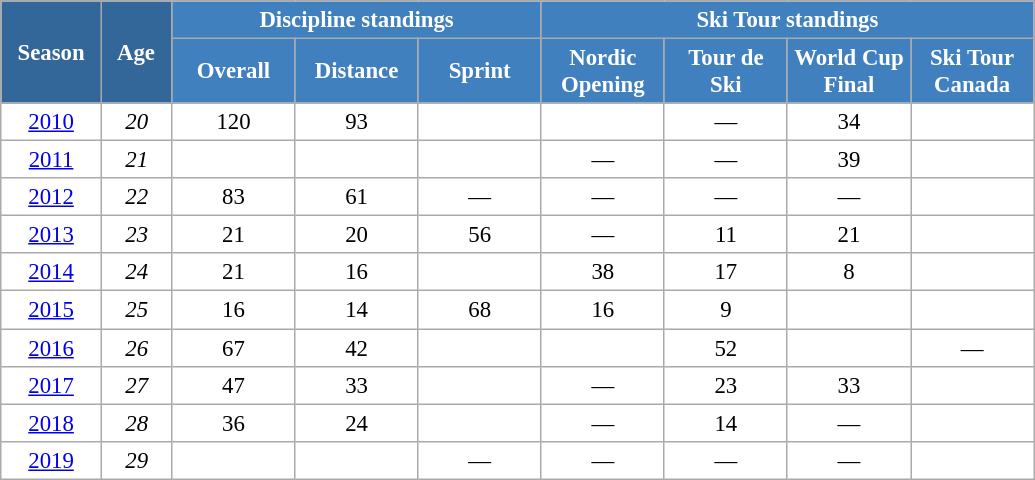<table class="wikitable" style="font-size:95%; text-align:center; border:grey solid 1px; border-collapse:collapse; background:#ffffff;">
<tr>
<th style="background-color:#369; color:white; width:60px;" rowspan="2"> Season </th>
<th style="background-color:#369; color:white; width:40px;" rowspan="2"> Age </th>
<th style="background-color:#4180be; color:white;" colspan="3">Discipline standings</th>
<th style="background-color:#4180be; color:white;" colspan="4">Ski Tour standings</th>
</tr>
<tr>
<th style="background-color:#4180be; color:white; width:75px;">Overall</th>
<th style="background-color:#4180be; color:white; width:75px;">Distance</th>
<th style="background-color:#4180be; color:white; width:75px;">Sprint</th>
<th style="background-color:#4180be; color:white; width:75px;">Nordic<br>Opening</th>
<th style="background-color:#4180be; color:white; width:75px;">Tour de<br>Ski</th>
<th style="background-color:#4180be; color:white; width:75px;">World Cup<br>Final</th>
<th style="background-color:#4180be; color:white; width:75px;">Ski Tour<br>Canada</th>
</tr>
<tr>
<td><a href='#'>2010</a></td>
<td><em>20</em></td>
<td>120</td>
<td>93</td>
<td></td>
<td></td>
<td>—</td>
<td>34</td>
<td></td>
</tr>
<tr>
<td><a href='#'>2011</a></td>
<td><em>21</em></td>
<td></td>
<td></td>
<td></td>
<td>—</td>
<td>—</td>
<td>39</td>
<td></td>
</tr>
<tr>
<td><a href='#'>2012</a></td>
<td><em>22</em></td>
<td>83</td>
<td>61</td>
<td>—</td>
<td>—</td>
<td>—</td>
<td>—</td>
<td></td>
</tr>
<tr>
<td><a href='#'>2013</a></td>
<td><em>23</em></td>
<td>21</td>
<td>20</td>
<td>56</td>
<td>—</td>
<td>11</td>
<td>21</td>
<td></td>
</tr>
<tr>
<td><a href='#'>2014</a></td>
<td><em>24</em></td>
<td>21</td>
<td>16</td>
<td></td>
<td>38</td>
<td>17</td>
<td>8</td>
<td></td>
</tr>
<tr>
<td><a href='#'>2015</a></td>
<td><em>25</em></td>
<td>16</td>
<td>14</td>
<td>68</td>
<td>16</td>
<td>9</td>
<td></td>
<td></td>
</tr>
<tr>
<td><a href='#'>2016</a></td>
<td><em>26</em></td>
<td>67</td>
<td>42</td>
<td></td>
<td></td>
<td>52</td>
<td></td>
<td>—</td>
</tr>
<tr>
<td><a href='#'>2017</a></td>
<td><em>27</em></td>
<td>47</td>
<td>33</td>
<td></td>
<td>—</td>
<td>23</td>
<td>33</td>
<td></td>
</tr>
<tr>
<td><a href='#'>2018</a></td>
<td><em>28</em></td>
<td>36</td>
<td>24</td>
<td></td>
<td>—</td>
<td>14</td>
<td>—</td>
<td></td>
</tr>
<tr>
<td><a href='#'>2019</a></td>
<td><em>29</em></td>
<td></td>
<td></td>
<td>—</td>
<td>—</td>
<td>—</td>
<td>—</td>
<td></td>
</tr>
</table>
